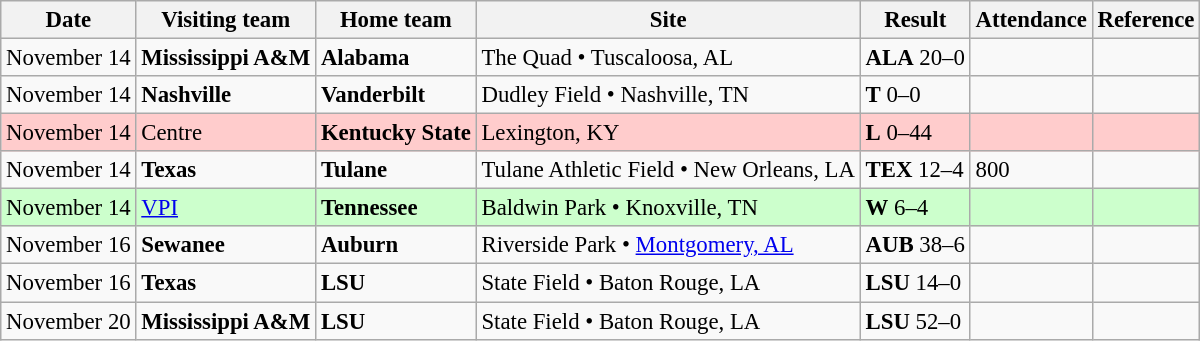<table class="wikitable" style="font-size:95%;">
<tr>
<th>Date</th>
<th>Visiting team</th>
<th>Home team</th>
<th>Site</th>
<th>Result</th>
<th>Attendance</th>
<th class="unsortable">Reference</th>
</tr>
<tr bgcolor=>
<td>November 14</td>
<td><strong>Mississippi A&M</strong></td>
<td><strong>Alabama</strong></td>
<td>The Quad • Tuscaloosa, AL</td>
<td><strong>ALA</strong> 20–0</td>
<td></td>
<td></td>
</tr>
<tr bgcolor=>
<td>November 14</td>
<td><strong>Nashville</strong></td>
<td><strong>Vanderbilt</strong></td>
<td>Dudley Field • Nashville, TN</td>
<td><strong>T</strong> 0–0</td>
<td></td>
<td></td>
</tr>
<tr bgcolor=ffcccc>
<td>November 14</td>
<td>Centre</td>
<td><strong>Kentucky State</strong></td>
<td>Lexington, KY</td>
<td><strong>L</strong> 0–44</td>
<td></td>
<td></td>
</tr>
<tr bgcolor=>
<td>November 14</td>
<td><strong>Texas</strong></td>
<td><strong>Tulane</strong></td>
<td>Tulane Athletic Field • New Orleans, LA</td>
<td><strong>TEX</strong> 12–4</td>
<td>800</td>
<td></td>
</tr>
<tr bgcolor=ccffcc>
<td>November 14</td>
<td><a href='#'>VPI</a></td>
<td><strong>Tennessee</strong></td>
<td>Baldwin Park • Knoxville, TN</td>
<td><strong>W</strong> 6–4</td>
<td></td>
<td></td>
</tr>
<tr bgcolor=>
<td>November 16</td>
<td><strong>Sewanee</strong></td>
<td><strong>Auburn</strong></td>
<td>Riverside Park • <a href='#'>Montgomery, AL</a></td>
<td><strong>AUB</strong> 38–6</td>
<td></td>
<td></td>
</tr>
<tr bgcolor=>
<td>November 16</td>
<td><strong>Texas</strong></td>
<td><strong>LSU</strong></td>
<td>State Field • Baton Rouge, LA</td>
<td><strong>LSU</strong> 14–0</td>
<td></td>
<td></td>
</tr>
<tr bgcolor=>
<td>November 20</td>
<td><strong>Mississippi A&M</strong></td>
<td><strong>LSU</strong></td>
<td>State Field • Baton Rouge, LA</td>
<td><strong>LSU</strong> 52–0</td>
<td></td>
<td></td>
</tr>
</table>
